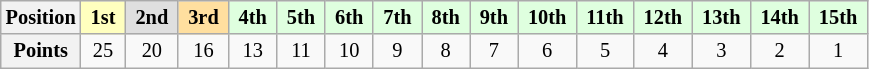<table class="wikitable" style="font-size:85%; text-align:center">
<tr>
<th>Position</th>
<td style="background:#ffffbf;"> <strong>1st</strong> </td>
<td style="background:#dfdfdf;"> <strong>2nd</strong> </td>
<td style="background:#ffdf9f;"> <strong>3rd</strong> </td>
<td style="background:#dfffdf;"> <strong>4th</strong> </td>
<td style="background:#dfffdf;"> <strong>5th</strong> </td>
<td style="background:#dfffdf;"> <strong>6th</strong> </td>
<td style="background:#dfffdf;"> <strong>7th</strong> </td>
<td style="background:#dfffdf;"> <strong>8th</strong> </td>
<td style="background:#dfffdf;"> <strong>9th</strong> </td>
<td style="background:#dfffdf;"> <strong>10th</strong> </td>
<td style="background:#dfffdf;"> <strong>11th</strong> </td>
<td style="background:#dfffdf;"> <strong>12th</strong> </td>
<td style="background:#dfffdf;"> <strong>13th</strong> </td>
<td style="background:#dfffdf;"> <strong>14th</strong> </td>
<td style="background:#dfffdf;"> <strong>15th</strong> </td>
</tr>
<tr>
<th>Points</th>
<td>25</td>
<td>20</td>
<td>16</td>
<td>13</td>
<td>11</td>
<td>10</td>
<td>9</td>
<td>8</td>
<td>7</td>
<td>6</td>
<td>5</td>
<td>4</td>
<td>3</td>
<td>2</td>
<td>1</td>
</tr>
</table>
